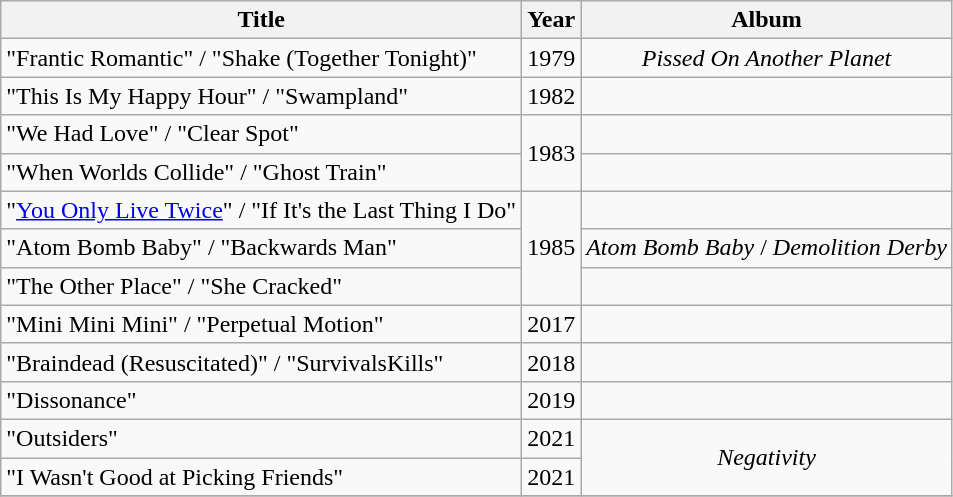<table class="wikitable" style="text-align:center;">
<tr>
<th scope="col">Title</th>
<th scope="col">Year</th>
<th scope="col">Album</th>
</tr>
<tr>
<td align="left">"Frantic Romantic" / "Shake (Together Tonight)"</td>
<td>1979</td>
<td><em>Pissed On Another Planet</em></td>
</tr>
<tr>
<td align="left">"This Is My Happy Hour" / "Swampland"</td>
<td>1982</td>
<td></td>
</tr>
<tr>
<td align="left">"We Had Love" / "Clear Spot"</td>
<td rowspan="2">1983</td>
<td></td>
</tr>
<tr>
<td align="left">"When Worlds Collide" / "Ghost Train"</td>
<td></td>
</tr>
<tr>
<td align="left">"<a href='#'>You Only Live Twice</a>" / "If It's the Last Thing I Do"</td>
<td rowspan="3">1985</td>
<td></td>
</tr>
<tr>
<td align="left">"Atom Bomb Baby" / "Backwards Man"</td>
<td><em>Atom Bomb Baby</em> / <em>Demolition Derby</em></td>
</tr>
<tr>
<td align="left">"The Other Place" / "She Cracked"</td>
<td></td>
</tr>
<tr>
<td align="left">"Mini Mini Mini" / "Perpetual Motion"</td>
<td>2017</td>
<td></td>
</tr>
<tr>
<td align="left">"Braindead (Resuscitated)" / "SurvivalsKills"</td>
<td>2018</td>
<td></td>
</tr>
<tr>
<td align="left">"Dissonance"</td>
<td>2019</td>
<td></td>
</tr>
<tr>
<td align="left">"Outsiders"</td>
<td>2021</td>
<td rowspan="2"><em>Negativity</em></td>
</tr>
<tr>
<td align="left">"I Wasn't Good at Picking Friends"</td>
<td>2021</td>
</tr>
<tr>
</tr>
</table>
